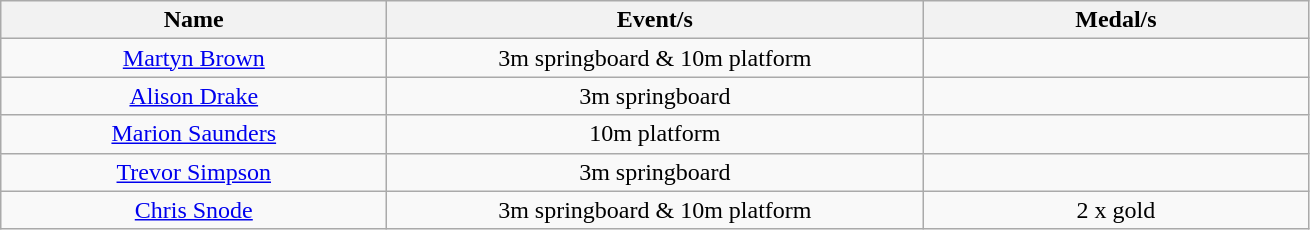<table class="wikitable" style="text-align: center">
<tr>
<th width=250>Name</th>
<th width=350>Event/s</th>
<th width=250>Medal/s</th>
</tr>
<tr>
<td><a href='#'>Martyn Brown</a></td>
<td>3m springboard & 10m platform</td>
<td></td>
</tr>
<tr>
<td><a href='#'>Alison Drake</a></td>
<td>3m springboard</td>
<td></td>
</tr>
<tr>
<td><a href='#'>Marion Saunders</a></td>
<td>10m platform</td>
<td></td>
</tr>
<tr>
<td><a href='#'>Trevor Simpson</a></td>
<td>3m springboard</td>
<td></td>
</tr>
<tr>
<td><a href='#'>Chris Snode</a></td>
<td>3m springboard & 10m platform</td>
<td>2 x gold</td>
</tr>
</table>
